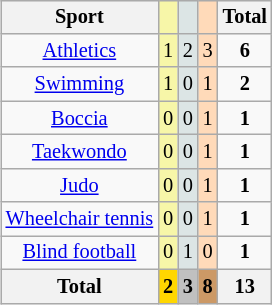<table class=wikitable style=font-size:85%;float:right;text-align:center>
<tr>
<th>Sport</th>
<td bgcolor=F7F6A8></td>
<td bgcolor=DCE5E5></td>
<td bgcolor=FFDAB9></td>
<th>Total</th>
</tr>
<tr>
<td><a href='#'>Athletics</a></td>
<td style="background:#F7F6A8;">1</td>
<td style="background:#DCE5E5;">2</td>
<td style="background:#FFDAB9;">3</td>
<td><strong>6</strong></td>
</tr>
<tr align=center>
<td><a href='#'>Swimming</a></td>
<td style="background:#F7F6A8;">1</td>
<td style="background:#DCE5E5;">0</td>
<td style="background:#FFDAB9;">1</td>
<td><strong>2</strong></td>
</tr>
<tr align=center>
<td><a href='#'>Boccia</a></td>
<td style="background:#F7F6A8;">0</td>
<td style="background:#DCE5E5;">0</td>
<td style="background:#FFDAB9;">1</td>
<td><strong>1</strong></td>
</tr>
<tr align=center>
<td><a href='#'>Taekwondo</a></td>
<td style="background:#F7F6A8;">0</td>
<td style="background:#DCE5E5;">0</td>
<td style="background:#FFDAB9;">1</td>
<td><strong>1</strong></td>
</tr>
<tr align=center>
<td><a href='#'>Judo</a></td>
<td style="background:#F7F6A8;">0</td>
<td style="background:#DCE5E5;">0</td>
<td style="background:#FFDAB9;">1</td>
<td><strong>1</strong></td>
</tr>
<tr align=center>
<td><a href='#'>Wheelchair tennis</a></td>
<td style="background:#F7F6A8;">0</td>
<td style="background:#DCE5E5;">0</td>
<td style="background:#FFDAB9;">1</td>
<td><strong>1</strong></td>
</tr>
<tr align=center>
<td><a href='#'>Blind football</a></td>
<td style="background:#F7F6A8;">0</td>
<td style="background:#DCE5E5;">1</td>
<td style="background:#FFDAB9;">0</td>
<td><strong>1</strong></td>
</tr>
<tr>
<th>Total</th>
<th style=background:gold>2</th>
<th style=background:silver>3</th>
<th style=background:#c96>8</th>
<th>13</th>
</tr>
</table>
